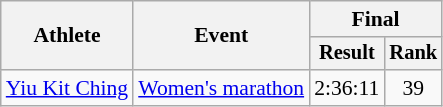<table class="wikitable" style="font-size:90%">
<tr>
<th rowspan="2">Athlete</th>
<th rowspan="2">Event</th>
<th colspan="2">Final</th>
</tr>
<tr style="font-size:95%">
<th>Result</th>
<th>Rank</th>
</tr>
<tr align=center>
<td align=left><a href='#'>Yiu Kit Ching</a></td>
<td align=left><a href='#'>Women's marathon</a></td>
<td>2:36:11</td>
<td>39</td>
</tr>
</table>
